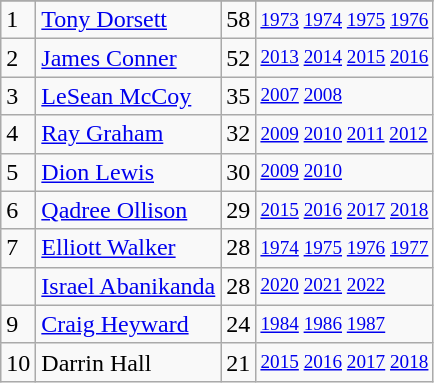<table class="wikitable">
<tr>
</tr>
<tr>
<td>1</td>
<td><a href='#'>Tony Dorsett</a></td>
<td>58</td>
<td style="font-size:80%;"><a href='#'>1973</a> <a href='#'>1974</a> <a href='#'>1975</a> <a href='#'>1976</a></td>
</tr>
<tr>
<td>2</td>
<td><a href='#'>James Conner</a></td>
<td>52</td>
<td style="font-size:80%;"><a href='#'>2013</a> <a href='#'>2014</a> <a href='#'>2015</a> <a href='#'>2016</a></td>
</tr>
<tr>
<td>3</td>
<td><a href='#'>LeSean McCoy</a></td>
<td>35</td>
<td style="font-size:80%;"><a href='#'>2007</a> <a href='#'>2008</a></td>
</tr>
<tr>
<td>4</td>
<td><a href='#'>Ray Graham</a></td>
<td>32</td>
<td style="font-size:80%;"><a href='#'>2009</a> <a href='#'>2010</a> <a href='#'>2011</a> <a href='#'>2012</a></td>
</tr>
<tr>
<td>5</td>
<td><a href='#'>Dion Lewis</a></td>
<td>30</td>
<td style="font-size:80%;"><a href='#'>2009</a> <a href='#'>2010</a></td>
</tr>
<tr>
<td>6</td>
<td><a href='#'>Qadree Ollison</a></td>
<td>29</td>
<td style="font-size:80%;"><a href='#'>2015</a> <a href='#'>2016</a> <a href='#'>2017</a> <a href='#'>2018</a></td>
</tr>
<tr>
<td>7</td>
<td><a href='#'>Elliott Walker</a></td>
<td>28</td>
<td style="font-size:80%;"><a href='#'>1974</a> <a href='#'>1975</a> <a href='#'>1976</a> <a href='#'>1977</a></td>
</tr>
<tr>
<td></td>
<td><a href='#'>Israel Abanikanda</a></td>
<td>28</td>
<td style="font-size:80%;"><a href='#'>2020</a> <a href='#'>2021</a> <a href='#'>2022</a></td>
</tr>
<tr>
<td>9</td>
<td><a href='#'>Craig Heyward</a></td>
<td>24</td>
<td style="font-size:80%;"><a href='#'>1984</a> <a href='#'>1986</a> <a href='#'>1987</a></td>
</tr>
<tr>
<td>10</td>
<td>Darrin Hall</td>
<td>21</td>
<td style="font-size:80%;"><a href='#'>2015</a> <a href='#'>2016</a> <a href='#'>2017</a> <a href='#'>2018</a></td>
</tr>
</table>
